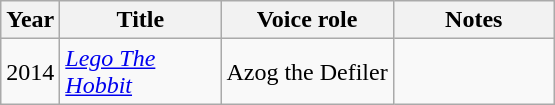<table class="wikitable sortable">
<tr>
<th>Year</th>
<th width=100>Title</th>
<th>Voice role</th>
<th width=100 class="unsortable">Notes</th>
</tr>
<tr>
<td>2014</td>
<td><em><a href='#'>Lego The Hobbit</a></em></td>
<td>Azog the Defiler</td>
<td></td>
</tr>
</table>
